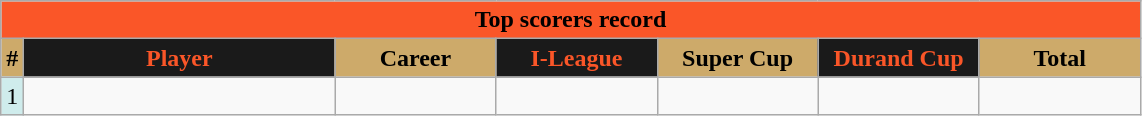<table class="wikitable" style="text-align: center;">
<tr>
<th colspan="7" style="background-color:#FA5628; color:#000000;">Top scorers record</th>
</tr>
<tr>
<th style="background-color:#CDAA6A; color:#000000;">#</th>
<th style="background-color:#1A1A1A; color:#FA5628; width: 200px;">Player</th>
<th style="background-color:#CDAA6A; color:#000000; width: 100px;">Career</th>
<th style="background-color:#1A1A1A; color:#FA5628; width: 100px;">I-League</th>
<th style="background-color:#CDAA6A; color:#000000; width: 100px;">Super Cup</th>
<th style="background-color:#1A1A1A; color:#FA5628; width: 100px;">Durand Cup</th>
<th style="background-color:#CDAA6A; color:#000000; width: 100px;">Total</th>
</tr>
<tr>
<td style="background-color:#CFECEC;">1</td>
<td></td>
<td></td>
<td></td>
<td></td>
<td></td>
<td></td>
</tr>
</table>
